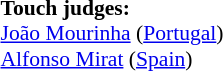<table width=100% style="font-size: 90%">
<tr>
<td><br><strong>Touch judges:</strong>
<br><a href='#'>João Mourinha</a> (<a href='#'>Portugal</a>)
<br><a href='#'>Alfonso Mirat</a> (<a href='#'>Spain</a>)</td>
</tr>
</table>
